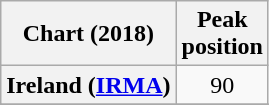<table class="wikitable sortable plainrowheaders" style="text-align:center">
<tr>
<th scope="col">Chart (2018)</th>
<th scope="col">Peak<br>position</th>
</tr>
<tr>
<th scope="row">Ireland (<a href='#'>IRMA</a>)</th>
<td>90</td>
</tr>
<tr>
</tr>
<tr>
</tr>
</table>
